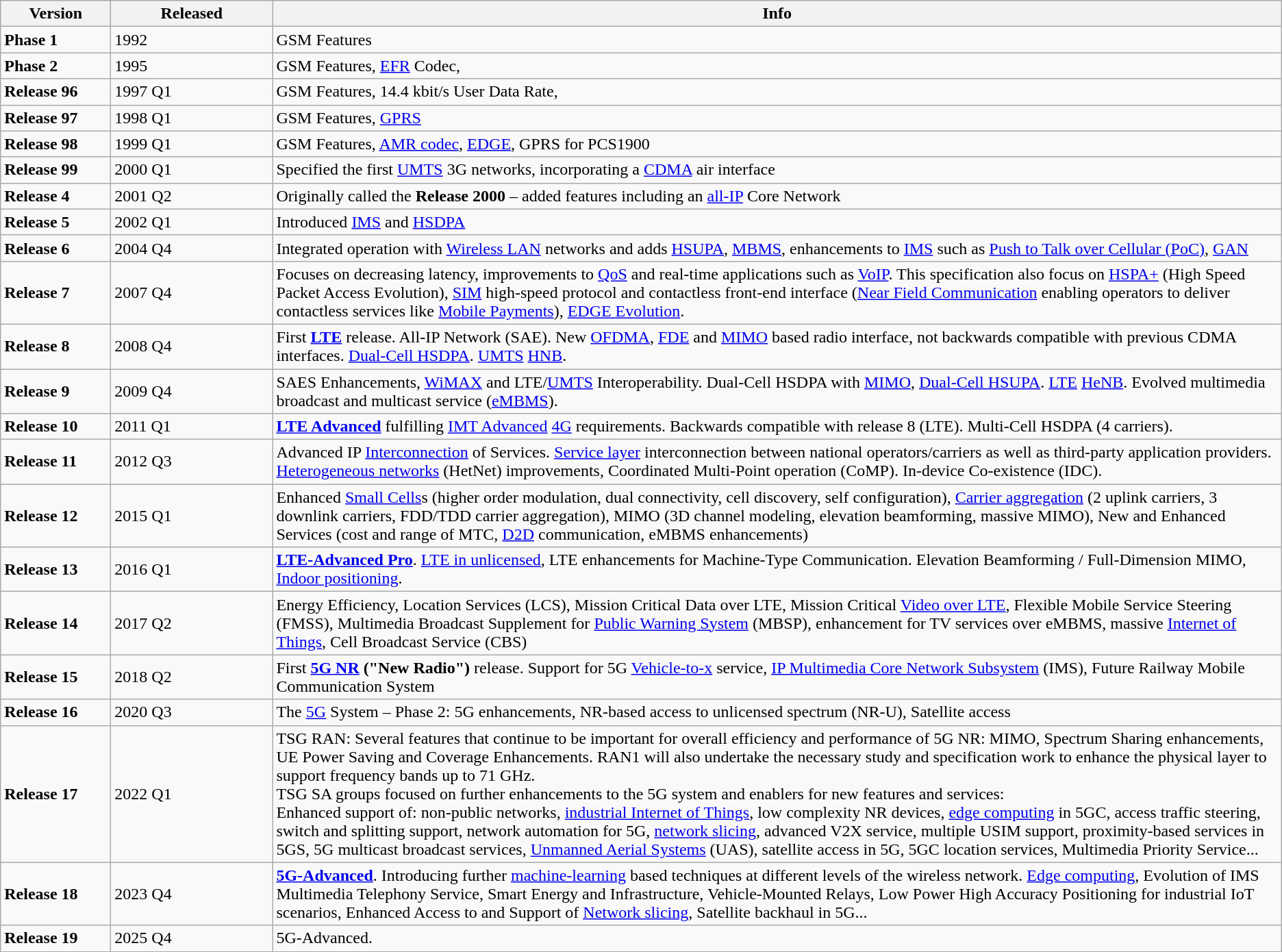<table class="wikitable">
<tr>
<th width="100">Version</th>
<th width="150">Released</th>
<th>Info</th>
</tr>
<tr>
<td><strong>Phase 1</strong></td>
<td>1992</td>
<td>GSM Features</td>
</tr>
<tr>
<td><strong>Phase 2</strong></td>
<td>1995</td>
<td>GSM Features, <a href='#'>EFR</a> Codec,</td>
</tr>
<tr>
<td><strong>Release 96</strong></td>
<td>1997 Q1</td>
<td>GSM Features, 14.4 kbit/s User Data Rate,</td>
</tr>
<tr>
<td><strong>Release 97</strong></td>
<td>1998 Q1</td>
<td>GSM Features, <a href='#'>GPRS</a></td>
</tr>
<tr>
<td><strong>Release 98</strong></td>
<td>1999 Q1</td>
<td>GSM Features, <a href='#'>AMR codec</a>, <a href='#'>EDGE</a>, GPRS for PCS1900</td>
</tr>
<tr>
<td><strong>Release 99</strong></td>
<td>2000 Q1</td>
<td>Specified the first <a href='#'>UMTS</a> 3G networks, incorporating a <a href='#'>CDMA</a> air interface</td>
</tr>
<tr>
<td><strong>Release 4</strong></td>
<td>2001 Q2</td>
<td>Originally called the <strong>Release 2000</strong> – added features including an <a href='#'>all-IP</a> Core Network</td>
</tr>
<tr>
<td><strong>Release 5</strong></td>
<td>2002 Q1</td>
<td>Introduced <a href='#'>IMS</a> and <a href='#'>HSDPA</a></td>
</tr>
<tr>
<td><strong>Release 6</strong></td>
<td>2004 Q4</td>
<td>Integrated operation with <a href='#'>Wireless LAN</a> networks and adds <a href='#'>HSUPA</a>, <a href='#'>MBMS</a>, enhancements to <a href='#'>IMS</a> such as <a href='#'>Push to Talk over Cellular (PoC)</a>, <a href='#'>GAN</a></td>
</tr>
<tr>
<td><strong>Release 7</strong></td>
<td>2007 Q4</td>
<td>Focuses on decreasing latency, improvements to <a href='#'>QoS</a> and real-time applications such as <a href='#'>VoIP</a>. This specification also focus on <a href='#'>HSPA+</a> (High Speed Packet Access Evolution), <a href='#'>SIM</a> high-speed protocol and contactless front-end interface (<a href='#'>Near Field Communication</a> enabling operators to deliver contactless services like <a href='#'>Mobile Payments</a>), <a href='#'>EDGE Evolution</a>.</td>
</tr>
<tr>
<td><strong>Release 8</strong></td>
<td>2008 Q4</td>
<td>First <strong><a href='#'>LTE</a></strong> release. All-IP Network (SAE). New <a href='#'>OFDMA</a>, <a href='#'>FDE</a> and <a href='#'>MIMO</a> based radio interface, not backwards compatible with previous CDMA interfaces. <a href='#'>Dual-Cell HSDPA</a>. <a href='#'>UMTS</a> <a href='#'>HNB</a>.</td>
</tr>
<tr>
<td><strong>Release 9</strong></td>
<td>2009 Q4</td>
<td>SAES Enhancements, <a href='#'>WiMAX</a> and LTE/<a href='#'>UMTS</a> Interoperability. Dual-Cell HSDPA with <a href='#'>MIMO</a>, <a href='#'>Dual-Cell HSUPA</a>. <a href='#'>LTE</a> <a href='#'>HeNB</a>. Evolved multimedia broadcast and multicast service (<a href='#'>eMBMS</a>).</td>
</tr>
<tr>
<td><strong>Release 10</strong></td>
<td>2011 Q1</td>
<td><strong><a href='#'>LTE Advanced</a></strong> fulfilling <a href='#'>IMT Advanced</a> <a href='#'>4G</a> requirements. Backwards compatible with release 8 (LTE). Multi-Cell HSDPA (4 carriers).</td>
</tr>
<tr>
<td><strong>Release 11</strong></td>
<td>2012 Q3</td>
<td>Advanced IP <a href='#'>Interconnection</a> of Services. <a href='#'>Service layer</a> interconnection between national operators/carriers as well as third-party application providers. <a href='#'>Heterogeneous networks</a> (HetNet) improvements, Coordinated Multi-Point operation (CoMP). In-device Co-existence (IDC).</td>
</tr>
<tr>
<td><strong>Release 12</strong></td>
<td>2015 Q1</td>
<td>Enhanced <a href='#'>Small Cells</a>s (higher order modulation, dual connectivity, cell discovery, self configuration), <a href='#'>Carrier aggregation</a> (2 uplink carriers, 3 downlink carriers, FDD/TDD carrier aggregation), MIMO (3D channel modeling, elevation beamforming, massive MIMO), New and Enhanced Services (cost and range of MTC, <a href='#'>D2D</a> communication, eMBMS enhancements)</td>
</tr>
<tr>
<td><strong>Release 13</strong></td>
<td>2016 Q1</td>
<td><strong><a href='#'>LTE-Advanced Pro</a></strong>. <a href='#'>LTE in unlicensed</a>, LTE enhancements for Machine-Type Communication. Elevation Beamforming / Full-Dimension MIMO, <a href='#'>Indoor positioning</a>.</td>
</tr>
<tr>
<td><strong>Release 14</strong></td>
<td>2017 Q2</td>
<td>Energy Efficiency, Location Services (LCS), Mission Critical Data over LTE, Mission Critical <a href='#'>Video over LTE</a>, Flexible Mobile Service Steering (FMSS), Multimedia Broadcast Supplement for <a href='#'>Public Warning System</a> (MBSP), enhancement for TV services over eMBMS, massive <a href='#'>Internet of Things</a>, Cell Broadcast Service (CBS)</td>
</tr>
<tr>
<td><strong>Release 15</strong></td>
<td>2018 Q2</td>
<td>First <strong><a href='#'>5G NR</a> ("New Radio")</strong> release. Support for 5G <a href='#'>Vehicle-to-x</a> service, <a href='#'>IP Multimedia Core Network Subsystem</a> (IMS), Future Railway Mobile Communication System</td>
</tr>
<tr>
<td><strong>Release 16</strong></td>
<td>2020 Q3</td>
<td>The <a href='#'>5G</a> System – Phase 2: 5G enhancements, NR-based access to unlicensed spectrum (NR-U), Satellite access</td>
</tr>
<tr>
<td><strong>Release 17</strong></td>
<td>2022 Q1</td>
<td>TSG RAN: Several features that continue to be important for overall efficiency and performance of 5G NR: MIMO, Spectrum Sharing enhancements, UE Power Saving and Coverage Enhancements. RAN1 will also undertake the necessary study and specification work to enhance the physical layer to support frequency bands up to 71 GHz.<br>TSG SA groups focused on further enhancements to the 5G system and enablers for new features and services:<br>Enhanced support of: non-public networks, <a href='#'>industrial Internet of Things</a>, low complexity NR devices, <a href='#'>edge computing</a> in 5GC, access traffic steering, switch and splitting support, network automation for 5G, <a href='#'>network slicing</a>, advanced V2X service, multiple USIM support, proximity-based services in 5GS, 5G multicast broadcast services, <a href='#'>Unmanned Aerial Systems</a> (UAS), satellite access in 5G, 5GC location services, Multimedia Priority Service...</td>
</tr>
<tr>
<td><strong>Release 18</strong></td>
<td>2023 Q4</td>
<td><strong><a href='#'>5G-Advanced</a></strong>. Introducing further <a href='#'>machine-learning</a> based techniques at different levels of the wireless network. <a href='#'>Edge computing</a>, Evolution of IMS Multimedia Telephony Service, Smart Energy and Infrastructure, Vehicle-Mounted Relays, Low Power High Accuracy Positioning for industrial IoT scenarios, Enhanced Access to and Support of <a href='#'>Network slicing</a>, Satellite backhaul in 5G...</td>
</tr>
<tr>
<td><strong>Release 19</strong> </td>
<td>2025 Q4</td>
<td>5G-Advanced.</td>
</tr>
</table>
